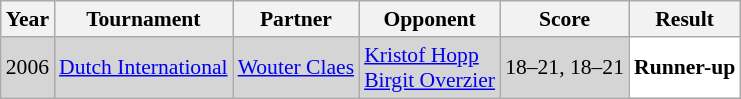<table class="sortable wikitable" style="font-size: 90%;">
<tr>
<th>Year</th>
<th>Tournament</th>
<th>Partner</th>
<th>Opponent</th>
<th>Score</th>
<th>Result</th>
</tr>
<tr style="background:#D5D5D5">
<td align="center">2006</td>
<td align="left"><a href='#'>Dutch International</a></td>
<td align="left"> <a href='#'>Wouter Claes</a></td>
<td align="left"> <a href='#'>Kristof Hopp</a><br> <a href='#'>Birgit Overzier</a></td>
<td align="left">18–21, 18–21</td>
<td style="text-align:left; background:white"> <strong>Runner-up</strong></td>
</tr>
</table>
